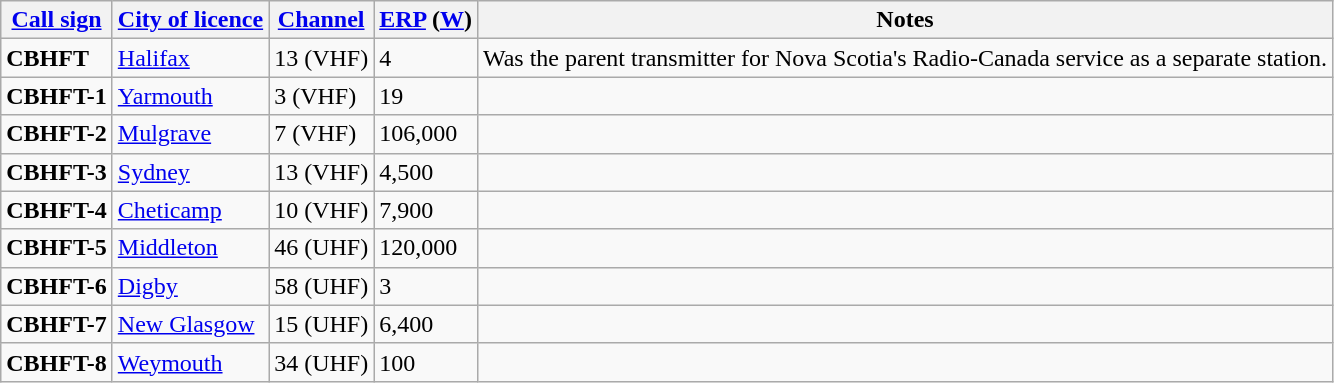<table class="wikitable sortable">
<tr>
<th><a href='#'>Call sign</a></th>
<th><a href='#'>City of licence</a></th>
<th><a href='#'>Channel</a></th>
<th><a href='#'>ERP</a> (<a href='#'>W</a>)</th>
<th>Notes</th>
</tr>
<tr>
<td><strong>CBHFT</strong></td>
<td><a href='#'>Halifax</a></td>
<td>13 (VHF)</td>
<td>4</td>
<td>Was the parent transmitter for Nova Scotia's Radio-Canada service as a separate station.</td>
</tr>
<tr>
<td><strong>CBHFT-1</strong></td>
<td><a href='#'>Yarmouth</a></td>
<td>3 (VHF)</td>
<td>19</td>
<td></td>
</tr>
<tr>
<td><strong>CBHFT-2</strong></td>
<td><a href='#'>Mulgrave</a></td>
<td>7 (VHF)</td>
<td>106,000</td>
<td></td>
</tr>
<tr>
<td><strong>CBHFT-3</strong></td>
<td><a href='#'>Sydney</a></td>
<td>13 (VHF)</td>
<td>4,500</td>
<td></td>
</tr>
<tr>
<td><strong>CBHFT-4</strong></td>
<td><a href='#'>Cheticamp</a></td>
<td>10 (VHF)</td>
<td>7,900</td>
<td></td>
</tr>
<tr>
<td><strong>CBHFT-5</strong></td>
<td><a href='#'>Middleton</a></td>
<td>46 (UHF)</td>
<td>120,000</td>
<td></td>
</tr>
<tr>
<td><strong>CBHFT-6</strong></td>
<td><a href='#'>Digby</a></td>
<td>58 (UHF)</td>
<td>3</td>
<td></td>
</tr>
<tr>
<td><strong>CBHFT-7</strong></td>
<td><a href='#'>New Glasgow</a></td>
<td>15 (UHF)</td>
<td>6,400</td>
<td></td>
</tr>
<tr>
<td><strong>CBHFT-8</strong></td>
<td><a href='#'>Weymouth</a></td>
<td>34 (UHF)</td>
<td>100</td>
<td></td>
</tr>
</table>
